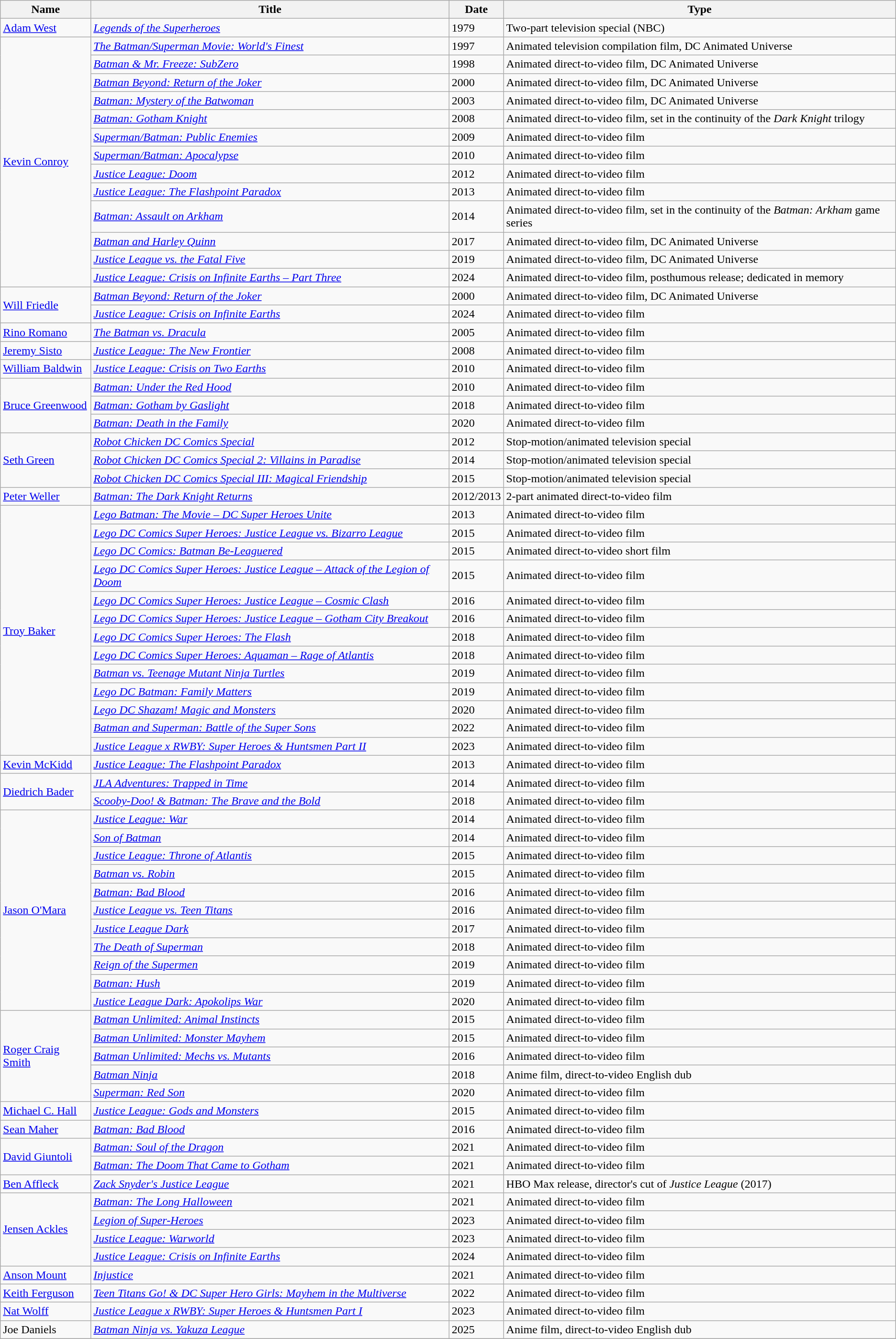<table class="wikitable sortable">
<tr>
<th>Name</th>
<th>Title</th>
<th>Date</th>
<th>Type</th>
</tr>
<tr>
<td><a href='#'>Adam West</a></td>
<td><em><a href='#'>Legends of the Superheroes</a></em></td>
<td>1979</td>
<td>Two-part television special (NBC)</td>
</tr>
<tr>
<td rowspan="13"><a href='#'>Kevin Conroy</a></td>
<td><em><a href='#'>The Batman/Superman Movie: World's Finest</a></em></td>
<td>1997</td>
<td>Animated television compilation film, DC Animated Universe</td>
</tr>
<tr>
<td><em><a href='#'>Batman & Mr. Freeze: SubZero</a></em></td>
<td>1998</td>
<td>Animated direct-to-video film, DC Animated Universe</td>
</tr>
<tr>
<td><em><a href='#'>Batman Beyond: Return of the Joker</a></em></td>
<td>2000</td>
<td>Animated direct-to-video film, DC Animated Universe</td>
</tr>
<tr>
<td><em><a href='#'>Batman: Mystery of the Batwoman</a></em></td>
<td>2003</td>
<td>Animated direct-to-video film, DC Animated Universe</td>
</tr>
<tr>
<td><em><a href='#'>Batman: Gotham Knight</a></em></td>
<td>2008</td>
<td>Animated direct-to-video film, set in the continuity of the <em>Dark Knight</em> trilogy</td>
</tr>
<tr>
<td><em><a href='#'>Superman/Batman: Public Enemies</a></em></td>
<td>2009</td>
<td>Animated direct-to-video film</td>
</tr>
<tr>
<td><em><a href='#'>Superman/Batman: Apocalypse</a></em></td>
<td>2010</td>
<td>Animated direct-to-video film</td>
</tr>
<tr>
<td><em><a href='#'>Justice League: Doom</a></em></td>
<td>2012</td>
<td>Animated direct-to-video film</td>
</tr>
<tr>
<td><em><a href='#'>Justice League: The Flashpoint Paradox</a></em></td>
<td>2013</td>
<td>Animated direct-to-video film</td>
</tr>
<tr>
<td><em><a href='#'>Batman: Assault on Arkham</a></em></td>
<td>2014</td>
<td>Animated direct-to-video film, set in the continuity of the <em>Batman: Arkham</em> game series</td>
</tr>
<tr>
<td><em><a href='#'>Batman and Harley Quinn</a></em></td>
<td>2017</td>
<td>Animated direct-to-video film, DC Animated Universe</td>
</tr>
<tr>
<td><em><a href='#'>Justice League vs. the Fatal Five</a></em></td>
<td>2019</td>
<td>Animated direct-to-video film, DC Animated Universe</td>
</tr>
<tr>
<td><em><a href='#'>Justice League: Crisis on Infinite Earths – Part Three</a></em></td>
<td>2024</td>
<td>Animated direct-to-video film, posthumous release; dedicated in memory</td>
</tr>
<tr>
<td rowspan="2"><a href='#'>Will Friedle</a></td>
<td><em><a href='#'>Batman Beyond: Return of the Joker</a></em></td>
<td>2000</td>
<td>Animated direct-to-video film, DC Animated Universe</td>
</tr>
<tr>
<td><em><a href='#'>Justice League: Crisis on Infinite Earths</a></em></td>
<td>2024</td>
<td>Animated direct-to-video film</td>
</tr>
<tr>
<td><a href='#'>Rino Romano</a></td>
<td><em><a href='#'>The Batman vs. Dracula</a></em></td>
<td>2005</td>
<td>Animated direct-to-video film</td>
</tr>
<tr>
<td><a href='#'>Jeremy Sisto</a></td>
<td><em><a href='#'>Justice League: The New Frontier</a></em></td>
<td>2008</td>
<td>Animated direct-to-video film</td>
</tr>
<tr>
<td><a href='#'>William Baldwin</a></td>
<td><em><a href='#'>Justice League: Crisis on Two Earths</a></em></td>
<td>2010</td>
<td>Animated direct-to-video film</td>
</tr>
<tr>
<td rowspan="3"><a href='#'>Bruce Greenwood</a></td>
<td><em><a href='#'>Batman: Under the Red Hood</a></em></td>
<td>2010</td>
<td>Animated direct-to-video film</td>
</tr>
<tr>
<td><em><a href='#'>Batman: Gotham by Gaslight</a></em></td>
<td>2018</td>
<td>Animated direct-to-video film</td>
</tr>
<tr>
<td><em><a href='#'>Batman: Death in the Family</a></em></td>
<td>2020</td>
<td>Animated direct-to-video film</td>
</tr>
<tr>
<td rowspan="3"><a href='#'>Seth Green</a></td>
<td><em><a href='#'>Robot Chicken DC Comics Special</a></em></td>
<td>2012</td>
<td>Stop-motion/animated television special</td>
</tr>
<tr>
<td><em><a href='#'>Robot Chicken DC Comics Special 2: Villains in Paradise</a></em></td>
<td>2014</td>
<td>Stop-motion/animated television special</td>
</tr>
<tr>
<td><em><a href='#'>Robot Chicken DC Comics Special III: Magical Friendship</a></em></td>
<td>2015</td>
<td>Stop-motion/animated television special</td>
</tr>
<tr>
<td><a href='#'>Peter Weller</a></td>
<td><em><a href='#'>Batman: The Dark Knight Returns</a></em></td>
<td>2012/2013</td>
<td>2-part animated direct-to-video film</td>
</tr>
<tr>
<td rowspan="13"><a href='#'>Troy Baker</a></td>
<td><em><a href='#'>Lego Batman: The Movie – DC Super Heroes Unite</a></em></td>
<td>2013</td>
<td>Animated direct-to-video film</td>
</tr>
<tr>
<td><em><a href='#'>Lego DC Comics Super Heroes: Justice League vs. Bizarro League</a></em></td>
<td>2015</td>
<td>Animated direct-to-video film</td>
</tr>
<tr>
<td><em><a href='#'>Lego DC Comics: Batman Be-Leaguered</a></em></td>
<td>2015</td>
<td>Animated direct-to-video short film</td>
</tr>
<tr>
<td><em><a href='#'>Lego DC Comics Super Heroes: Justice League – Attack of the Legion of Doom</a></em></td>
<td>2015</td>
<td>Animated direct-to-video film</td>
</tr>
<tr>
<td><em><a href='#'>Lego DC Comics Super Heroes: Justice League – Cosmic Clash</a></em></td>
<td>2016</td>
<td>Animated direct-to-video film</td>
</tr>
<tr>
<td><em><a href='#'>Lego DC Comics Super Heroes: Justice League – Gotham City Breakout</a></em></td>
<td>2016</td>
<td>Animated direct-to-video film</td>
</tr>
<tr>
<td><em><a href='#'>Lego DC Comics Super Heroes: The Flash</a></em></td>
<td>2018</td>
<td>Animated direct-to-video film</td>
</tr>
<tr>
<td><em><a href='#'>Lego DC Comics Super Heroes: Aquaman – Rage of Atlantis</a></em></td>
<td>2018</td>
<td>Animated direct-to-video film</td>
</tr>
<tr>
<td><em><a href='#'>Batman vs. Teenage Mutant Ninja Turtles</a></em></td>
<td>2019</td>
<td>Animated direct-to-video film</td>
</tr>
<tr>
<td><em><a href='#'>Lego DC Batman: Family Matters</a></em></td>
<td>2019</td>
<td>Animated direct-to-video film</td>
</tr>
<tr>
<td><em><a href='#'>Lego DC Shazam! Magic and Monsters</a></em></td>
<td>2020</td>
<td>Animated direct-to-video film</td>
</tr>
<tr>
<td><em><a href='#'>Batman and Superman: Battle of the Super Sons</a></em></td>
<td>2022</td>
<td>Animated direct-to-video film</td>
</tr>
<tr>
<td><em><a href='#'>Justice League x RWBY: Super Heroes & Huntsmen Part II</a></em></td>
<td>2023</td>
<td>Animated direct-to-video film</td>
</tr>
<tr>
<td><a href='#'>Kevin McKidd</a></td>
<td><em><a href='#'>Justice League: The Flashpoint Paradox</a></em></td>
<td>2013</td>
<td>Animated direct-to-video film</td>
</tr>
<tr>
<td rowspan="2"><a href='#'>Diedrich Bader</a></td>
<td><em><a href='#'>JLA Adventures: Trapped in Time</a></em></td>
<td>2014</td>
<td>Animated direct-to-video film</td>
</tr>
<tr>
<td><em><a href='#'>Scooby-Doo! & Batman: The Brave and the Bold</a></em></td>
<td>2018</td>
<td>Animated direct-to-video film</td>
</tr>
<tr>
<td rowspan="11"><a href='#'>Jason O'Mara</a></td>
<td><em><a href='#'>Justice League: War</a></em></td>
<td>2014</td>
<td>Animated direct-to-video film</td>
</tr>
<tr>
<td><em><a href='#'>Son of Batman</a></em></td>
<td>2014</td>
<td>Animated direct-to-video film</td>
</tr>
<tr>
<td><em><a href='#'>Justice League: Throne of Atlantis</a></em></td>
<td>2015</td>
<td>Animated direct-to-video film</td>
</tr>
<tr>
<td><em><a href='#'>Batman vs. Robin</a></em></td>
<td>2015</td>
<td>Animated direct-to-video film</td>
</tr>
<tr>
<td><em><a href='#'>Batman: Bad Blood</a></em></td>
<td>2016</td>
<td>Animated direct-to-video film</td>
</tr>
<tr>
<td><em><a href='#'>Justice League vs. Teen Titans</a></em></td>
<td>2016</td>
<td>Animated direct-to-video film</td>
</tr>
<tr>
<td><em><a href='#'>Justice League Dark</a></em></td>
<td>2017</td>
<td>Animated direct-to-video film</td>
</tr>
<tr>
<td><em><a href='#'>The Death of Superman</a></em></td>
<td>2018</td>
<td>Animated direct-to-video film</td>
</tr>
<tr>
<td><em><a href='#'>Reign of the Supermen</a></em></td>
<td>2019</td>
<td>Animated direct-to-video film</td>
</tr>
<tr>
<td><em><a href='#'>Batman: Hush</a></em></td>
<td>2019</td>
<td>Animated direct-to-video film</td>
</tr>
<tr>
<td><em><a href='#'>Justice League Dark: Apokolips War</a></em></td>
<td>2020</td>
<td>Animated direct-to-video film</td>
</tr>
<tr>
<td rowspan="5"><a href='#'>Roger Craig Smith</a></td>
<td><em><a href='#'>Batman Unlimited: Animal Instincts</a></em></td>
<td>2015</td>
<td>Animated direct-to-video film</td>
</tr>
<tr>
<td><em><a href='#'>Batman Unlimited: Monster Mayhem</a></em></td>
<td>2015</td>
<td>Animated direct-to-video film</td>
</tr>
<tr>
<td><em><a href='#'>Batman Unlimited: Mechs vs. Mutants</a></em></td>
<td>2016</td>
<td>Animated direct-to-video film</td>
</tr>
<tr>
<td><em><a href='#'>Batman Ninja</a></em></td>
<td>2018</td>
<td>Anime film, direct-to-video English dub</td>
</tr>
<tr>
<td><em><a href='#'>Superman: Red Son</a></em></td>
<td>2020</td>
<td>Animated direct-to-video film</td>
</tr>
<tr>
<td><a href='#'>Michael C. Hall</a></td>
<td><em><a href='#'>Justice League: Gods and Monsters</a></em></td>
<td>2015</td>
<td>Animated direct-to-video film</td>
</tr>
<tr>
<td><a href='#'>Sean Maher</a></td>
<td><em><a href='#'>Batman: Bad Blood</a></em></td>
<td>2016</td>
<td>Animated direct-to-video film</td>
</tr>
<tr>
<td rowspan="2"><a href='#'>David Giuntoli</a></td>
<td><em><a href='#'>Batman: Soul of the Dragon</a></em></td>
<td>2021</td>
<td>Animated direct-to-video film</td>
</tr>
<tr>
<td><em><a href='#'>Batman: The Doom That Came to Gotham</a></em></td>
<td>2021</td>
<td>Animated direct-to-video film</td>
</tr>
<tr>
<td><a href='#'>Ben Affleck</a></td>
<td><em><a href='#'>Zack Snyder's Justice League</a></em></td>
<td>2021</td>
<td>HBO Max release, director's cut of <em>Justice League</em> (2017)</td>
</tr>
<tr>
<td rowspan="4"><a href='#'>Jensen Ackles</a></td>
<td><em><a href='#'>Batman: The Long Halloween</a></em></td>
<td>2021</td>
<td>Animated direct-to-video film</td>
</tr>
<tr>
<td><em><a href='#'>Legion of Super-Heroes</a></em></td>
<td>2023</td>
<td>Animated direct-to-video film</td>
</tr>
<tr>
<td><em><a href='#'>Justice League: Warworld</a></em></td>
<td>2023</td>
<td>Animated direct-to-video film</td>
</tr>
<tr>
<td><em><a href='#'>Justice League: Crisis on Infinite Earths</a></em></td>
<td>2024</td>
<td>Animated direct-to-video film</td>
</tr>
<tr>
<td><a href='#'>Anson Mount</a></td>
<td><em><a href='#'>Injustice</a></em></td>
<td>2021</td>
<td>Animated direct-to-video film</td>
</tr>
<tr>
<td><a href='#'>Keith Ferguson</a></td>
<td><em><a href='#'>Teen Titans Go! & DC Super Hero Girls: Mayhem in the Multiverse</a></em></td>
<td>2022</td>
<td>Animated direct-to-video film</td>
</tr>
<tr>
<td><a href='#'>Nat Wolff</a></td>
<td><em><a href='#'>Justice League x RWBY: Super Heroes & Huntsmen Part I</a></em></td>
<td>2023</td>
<td>Animated direct-to-video film</td>
</tr>
<tr>
<td>Joe Daniels</td>
<td><em><a href='#'>Batman Ninja vs. Yakuza League</a></em></td>
<td>2025</td>
<td>Anime film, direct-to-video English dub</td>
</tr>
<tr>
</tr>
</table>
